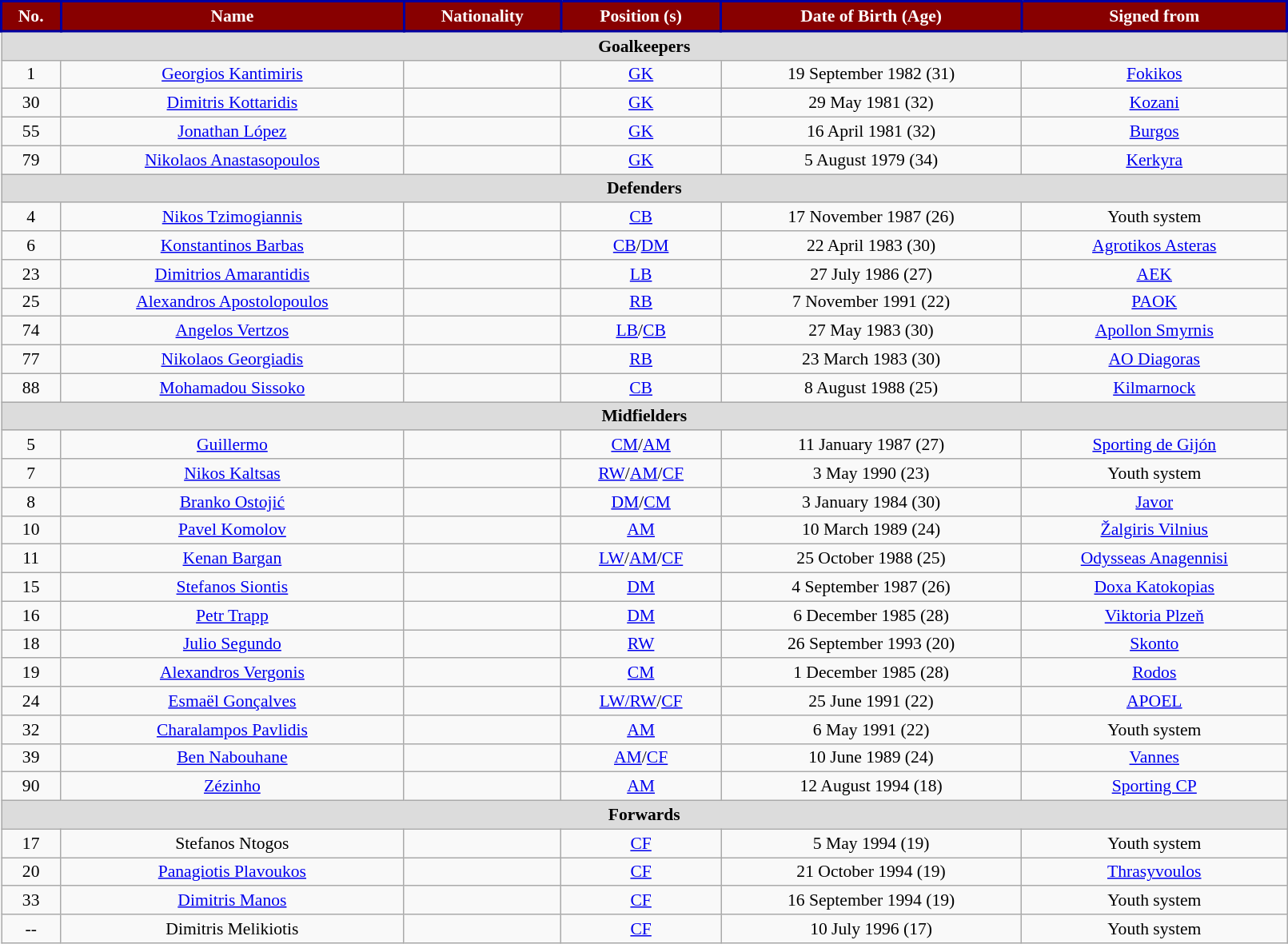<table class="wikitable" style="text-align:center; font-size:90%; width:85%;">
<tr>
<th style="background:#880000; color:#FFF; border:2px solid #0000A0;">No.</th>
<th style="background:#880000; color:#FFF; border:2px solid #0000A0;">Name</th>
<th style="background:#880000; color:#FFF; border:2px solid #0000A0;">Nationality</th>
<th style="background:#880000; color:#FFF; border:2px solid #0000A0;">Position (s)</th>
<th style="background:#880000; color:#FFF; border:2px solid #0000A0;">Date of Birth (Age)</th>
<th style="background:#880000; color:#FFF; border:2px solid #0000A0;">Signed from</th>
</tr>
<tr>
<th colspan="6" style="background:#dcdcdc; text-align:center;">Goalkeepers</th>
</tr>
<tr>
<td>1</td>
<td><a href='#'>Georgios Kantimiris</a></td>
<td></td>
<td><a href='#'>GK</a></td>
<td>19 September 1982 (31)</td>
<td> <a href='#'>Fokikos</a></td>
</tr>
<tr>
<td>30</td>
<td><a href='#'>Dimitris Kottaridis</a></td>
<td></td>
<td><a href='#'>GK</a></td>
<td>29 May 1981 (32)</td>
<td> <a href='#'>Kozani</a></td>
</tr>
<tr>
<td>55</td>
<td><a href='#'>Jonathan López</a></td>
<td></td>
<td><a href='#'>GK</a></td>
<td>16 April 1981 (32)</td>
<td> <a href='#'>Burgos</a></td>
</tr>
<tr>
<td>79</td>
<td><a href='#'>Nikolaos Anastasopoulos</a></td>
<td></td>
<td><a href='#'>GK</a></td>
<td>5 August 1979 (34)</td>
<td> <a href='#'>Kerkyra</a></td>
</tr>
<tr>
<th colspan="6" style="background:#dcdcdc; text-align:center;">Defenders</th>
</tr>
<tr>
<td>4</td>
<td><a href='#'>Nikos Tzimogiannis</a></td>
<td></td>
<td><a href='#'>CB</a></td>
<td>17 November 1987 (26)</td>
<td>Youth system</td>
</tr>
<tr>
<td>6</td>
<td><a href='#'>Konstantinos Barbas</a></td>
<td></td>
<td><a href='#'>CB</a>/<a href='#'>DM</a></td>
<td>22 April 1983 (30)</td>
<td> <a href='#'>Agrotikos Asteras</a></td>
</tr>
<tr>
<td>23</td>
<td><a href='#'>Dimitrios Amarantidis</a></td>
<td></td>
<td><a href='#'>LB</a></td>
<td>27 July 1986 (27)</td>
<td> <a href='#'>AEK</a></td>
</tr>
<tr>
<td>25</td>
<td><a href='#'>Alexandros Apostolopoulos</a></td>
<td></td>
<td><a href='#'>RB</a></td>
<td>7 November 1991 (22)</td>
<td> <a href='#'>PAOK</a></td>
</tr>
<tr>
<td>74</td>
<td><a href='#'>Angelos Vertzos</a></td>
<td></td>
<td><a href='#'>LB</a>/<a href='#'>CB</a></td>
<td>27 May 1983 (30)</td>
<td> <a href='#'>Apollon Smyrnis</a></td>
</tr>
<tr>
<td>77</td>
<td><a href='#'>Nikolaos Georgiadis</a></td>
<td></td>
<td><a href='#'>RB</a></td>
<td>23 March 1983 (30)</td>
<td> <a href='#'>AO Diagoras</a></td>
</tr>
<tr>
<td>88</td>
<td><a href='#'>Mohamadou Sissoko</a></td>
<td></td>
<td><a href='#'>CB</a></td>
<td>8 August 1988 (25)</td>
<td> <a href='#'>Kilmarnock</a></td>
</tr>
<tr>
<th colspan="6" style="background:#dcdcdc; text-align:center;">Midfielders</th>
</tr>
<tr>
<td>5</td>
<td><a href='#'>Guillermo</a></td>
<td></td>
<td><a href='#'>CM</a>/<a href='#'>AM</a></td>
<td>11 January 1987 (27)</td>
<td> <a href='#'>Sporting de Gijón</a></td>
</tr>
<tr>
<td>7</td>
<td><a href='#'>Nikos Kaltsas</a></td>
<td></td>
<td><a href='#'>RW</a>/<a href='#'>AM</a>/<a href='#'>CF</a></td>
<td>3 May 1990 (23)</td>
<td>Youth system</td>
</tr>
<tr>
<td>8</td>
<td><a href='#'>Branko Ostojić</a></td>
<td></td>
<td><a href='#'>DM</a>/<a href='#'>CM</a></td>
<td>3 January 1984 (30)</td>
<td> <a href='#'>Javor</a></td>
</tr>
<tr>
<td>10</td>
<td><a href='#'>Pavel Komolov</a></td>
<td></td>
<td><a href='#'>AM</a></td>
<td>10 March 1989 (24)</td>
<td> <a href='#'>Žalgiris Vilnius</a></td>
</tr>
<tr>
<td>11</td>
<td><a href='#'>Kenan Bargan</a></td>
<td></td>
<td><a href='#'>LW</a>/<a href='#'>AM</a>/<a href='#'>CF</a></td>
<td>25 October 1988 (25)</td>
<td> <a href='#'>Odysseas Anagennisi</a></td>
</tr>
<tr>
<td>15</td>
<td><a href='#'>Stefanos Siontis</a></td>
<td></td>
<td><a href='#'>DM</a></td>
<td>4 September 1987 (26)</td>
<td> <a href='#'>Doxa Katokopias</a></td>
</tr>
<tr>
<td>16</td>
<td><a href='#'>Petr Trapp</a></td>
<td></td>
<td><a href='#'>DM</a></td>
<td>6 December 1985 (28)</td>
<td> <a href='#'>Viktoria Plzeň</a></td>
</tr>
<tr>
<td>18</td>
<td><a href='#'>Julio Segundo</a></td>
<td></td>
<td><a href='#'>RW</a></td>
<td>26 September 1993 (20)</td>
<td> <a href='#'>Skonto</a></td>
</tr>
<tr>
<td>19</td>
<td><a href='#'>Alexandros Vergonis</a></td>
<td></td>
<td><a href='#'>CM</a></td>
<td>1 December 1985 (28)</td>
<td> <a href='#'>Rodos</a></td>
</tr>
<tr>
<td>24</td>
<td><a href='#'>Esmaël Gonçalves</a></td>
<td></td>
<td><a href='#'>LW/RW</a>/<a href='#'>CF</a></td>
<td>25 June 1991 (22)</td>
<td> <a href='#'>APOEL</a></td>
</tr>
<tr>
<td>32</td>
<td><a href='#'>Charalampos Pavlidis</a></td>
<td></td>
<td><a href='#'>AM</a></td>
<td>6 May 1991 (22)</td>
<td>Youth system</td>
</tr>
<tr>
<td>39</td>
<td><a href='#'>Ben Nabouhane</a></td>
<td></td>
<td><a href='#'>AM</a>/<a href='#'>CF</a></td>
<td>10 June 1989 (24)</td>
<td> <a href='#'>Vannes</a></td>
</tr>
<tr>
<td>90</td>
<td><a href='#'>Zézinho</a></td>
<td></td>
<td><a href='#'>AM</a></td>
<td>12 August 1994 (18)</td>
<td> <a href='#'>Sporting CP</a></td>
</tr>
<tr>
<th colspan="6" style="background:#dcdcdc; text-align:center;">Forwards</th>
</tr>
<tr>
<td>17</td>
<td>Stefanos Ntogos</td>
<td></td>
<td><a href='#'>CF</a></td>
<td>5 May 1994 (19)</td>
<td>Youth system</td>
</tr>
<tr>
<td>20</td>
<td><a href='#'>Panagiotis Plavoukos</a></td>
<td></td>
<td><a href='#'>CF</a></td>
<td>21 October 1994 (19)</td>
<td> <a href='#'>Thrasyvoulos</a></td>
</tr>
<tr>
<td>33</td>
<td><a href='#'>Dimitris Manos</a></td>
<td></td>
<td><a href='#'>CF</a></td>
<td>16 September 1994 (19)</td>
<td>Youth system</td>
</tr>
<tr>
<td>--</td>
<td>Dimitris Melikiotis</td>
<td></td>
<td><a href='#'>CF</a></td>
<td>10 July 1996 (17)</td>
<td>Youth system</td>
</tr>
</table>
